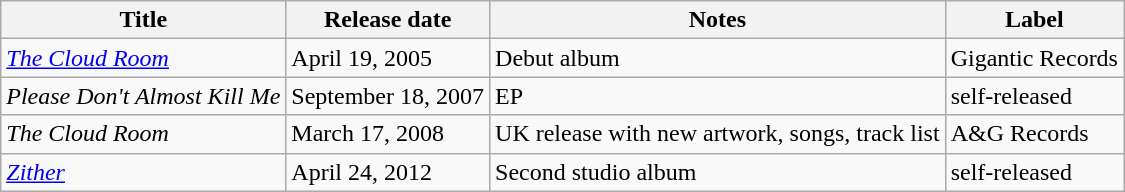<table class="wikitable">
<tr>
<th>Title</th>
<th>Release date</th>
<th>Notes</th>
<th>Label</th>
</tr>
<tr>
<td><em><a href='#'>The Cloud Room</a></em></td>
<td>April 19, 2005</td>
<td>Debut album</td>
<td>Gigantic Records</td>
</tr>
<tr>
<td><em>Please Don't Almost Kill Me</em></td>
<td>September 18, 2007</td>
<td>EP</td>
<td>self-released</td>
</tr>
<tr>
<td><em>The Cloud Room</em></td>
<td>March 17, 2008</td>
<td>UK release with new artwork, songs, track list</td>
<td>A&G Records</td>
</tr>
<tr>
<td><em><a href='#'>Zither</a></em></td>
<td>April 24, 2012</td>
<td>Second studio album</td>
<td>self-released</td>
</tr>
</table>
